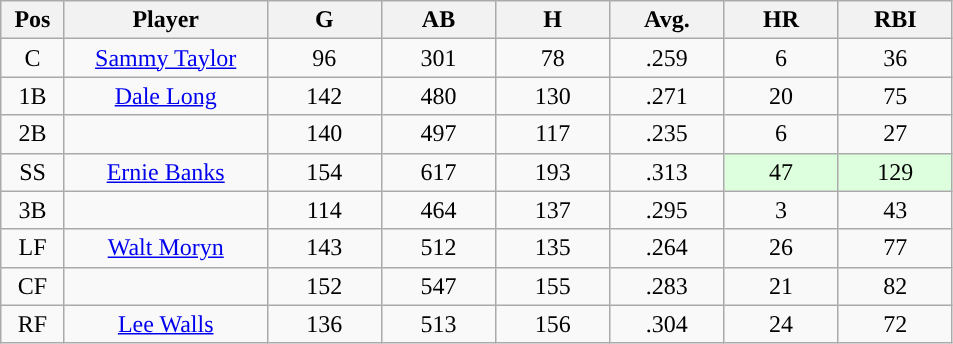<table class="wikitable sortable">
<tr>
<th bgcolor="#DDDDFF" width="5%">Pos</th>
<th bgcolor="#DDDDFF" width="16%">Player</th>
<th bgcolor="#DDDDFF" width="9%">G</th>
<th bgcolor="#DDDDFF" width="9%">AB</th>
<th bgcolor="#DDDDFF" width="9%">H</th>
<th bgcolor="#DDDDFF" width="9%">Avg.</th>
<th bgcolor="#DDDDFF" width="9%">HR</th>
<th bgcolor="#DDDDFF" width="9%">RBI</th>
</tr>
<tr align="center">
<td>C</td>
<td><a href='#'>Sammy Taylor</a></td>
<td>96</td>
<td>301</td>
<td>78</td>
<td>.259</td>
<td>6</td>
<td>36</td>
</tr>
<tr align=center>
<td>1B</td>
<td><a href='#'>Dale Long</a></td>
<td>142</td>
<td>480</td>
<td>130</td>
<td>.271</td>
<td>20</td>
<td>75</td>
</tr>
<tr align=center>
<td>2B</td>
<td></td>
<td>140</td>
<td>497</td>
<td>117</td>
<td>.235</td>
<td>6</td>
<td>27</td>
</tr>
<tr align="center">
<td>SS</td>
<td><a href='#'>Ernie Banks</a></td>
<td>154</td>
<td>617</td>
<td>193</td>
<td>.313</td>
<td style="background:#DDFFDD;">47</td>
<td style="background:#DDFFDD;">129</td>
</tr>
<tr align=center>
<td>3B</td>
<td></td>
<td>114</td>
<td>464</td>
<td>137</td>
<td>.295</td>
<td>3</td>
<td>43</td>
</tr>
<tr align="center">
<td>LF</td>
<td><a href='#'>Walt Moryn</a></td>
<td>143</td>
<td>512</td>
<td>135</td>
<td>.264</td>
<td>26</td>
<td>77</td>
</tr>
<tr align=center>
<td>CF</td>
<td></td>
<td>152</td>
<td>547</td>
<td>155</td>
<td>.283</td>
<td>21</td>
<td>82</td>
</tr>
<tr align="center">
<td>RF</td>
<td><a href='#'>Lee Walls</a></td>
<td>136</td>
<td>513</td>
<td>156</td>
<td>.304</td>
<td>24</td>
<td>72</td>
</tr>
</table>
